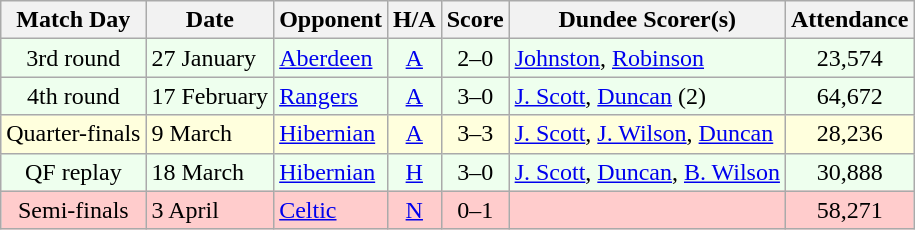<table class="wikitable" style="text-align:center">
<tr>
<th>Match Day</th>
<th>Date</th>
<th>Opponent</th>
<th>H/A</th>
<th>Score</th>
<th>Dundee Scorer(s)</th>
<th>Attendance</th>
</tr>
<tr bgcolor="#EEFFEE">
<td>3rd round</td>
<td align="left">27 January</td>
<td align="left"><a href='#'>Aberdeen</a></td>
<td><a href='#'>A</a></td>
<td>2–0</td>
<td align="left"><a href='#'>Johnston</a>, <a href='#'>Robinson</a></td>
<td>23,574</td>
</tr>
<tr bgcolor="#EEFFEE">
<td>4th round</td>
<td align="left">17 February</td>
<td align="left"><a href='#'>Rangers</a></td>
<td><a href='#'>A</a></td>
<td>3–0</td>
<td align="left"><a href='#'>J. Scott</a>, <a href='#'>Duncan</a> (2)</td>
<td>64,672</td>
</tr>
<tr bgcolor="#FFFFDD">
<td>Quarter-finals</td>
<td align="left">9 March</td>
<td align="left"><a href='#'>Hibernian</a></td>
<td><a href='#'>A</a></td>
<td>3–3</td>
<td align="left"><a href='#'>J. Scott</a>, <a href='#'>J. Wilson</a>, <a href='#'>Duncan</a></td>
<td>28,236</td>
</tr>
<tr bgcolor="#EEFFEE">
<td>QF replay</td>
<td align="left">18 March</td>
<td align="left"><a href='#'>Hibernian</a></td>
<td><a href='#'>H</a></td>
<td>3–0</td>
<td align="left"><a href='#'>J. Scott</a>, <a href='#'>Duncan</a>, <a href='#'>B. Wilson</a></td>
<td>30,888</td>
</tr>
<tr bgcolor="#FFCCCC">
<td>Semi-finals</td>
<td align="left">3 April</td>
<td align="left"><a href='#'>Celtic</a></td>
<td><a href='#'>N</a></td>
<td>0–1</td>
<td align="left"></td>
<td>58,271</td>
</tr>
</table>
